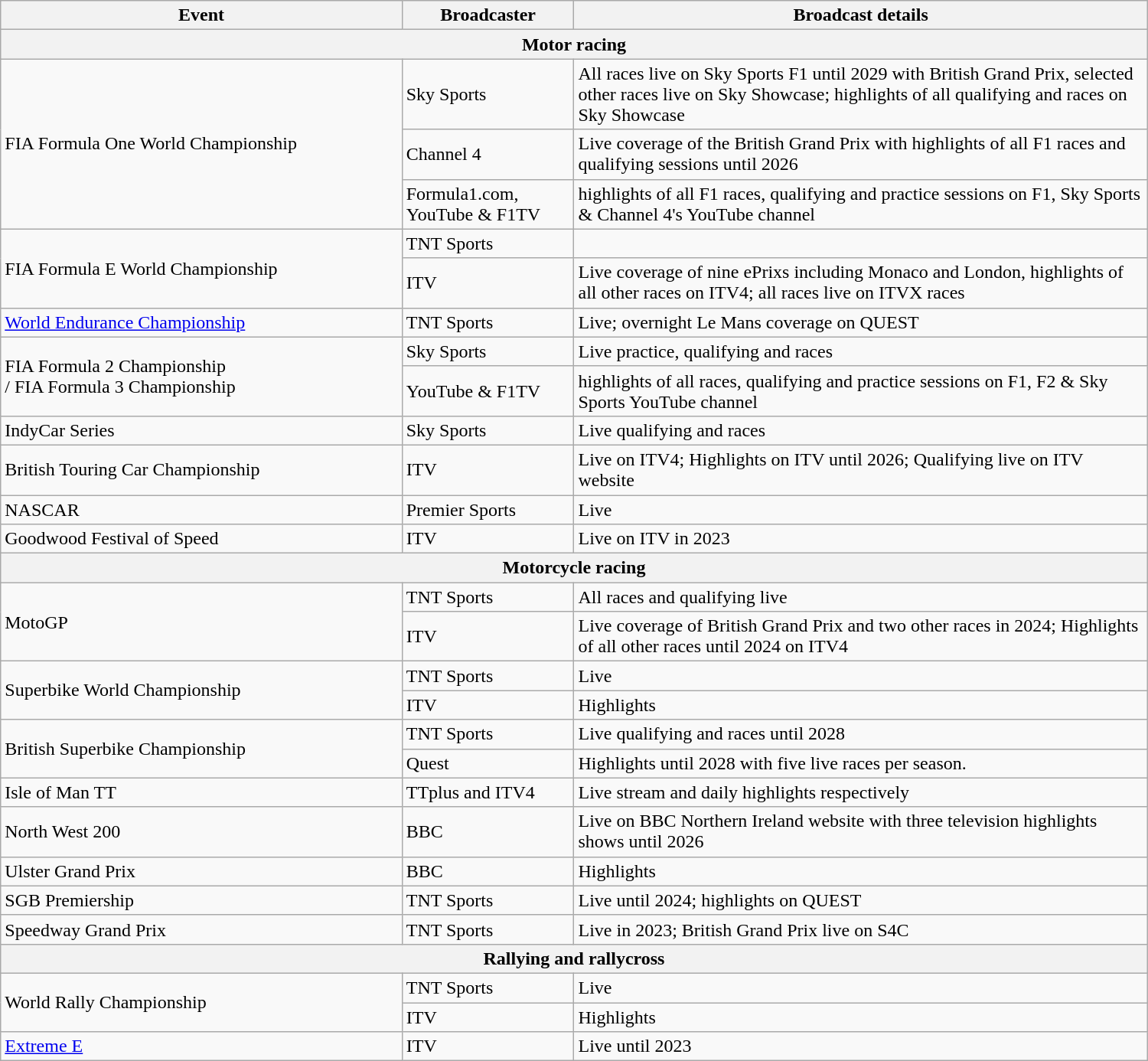<table class="wikitable sortable collapsible" width=1000px>
<tr>
<th width=35%>Event</th>
<th width=15%>Broadcaster</th>
<th width=50%>Broadcast details</th>
</tr>
<tr>
<th colspan=3 style="text-align: center;">Motor racing</th>
</tr>
<tr>
<td rowspan=3>FIA Formula One World Championship</td>
<td>Sky Sports</td>
<td>All races live on Sky Sports F1 until 2029 with British Grand Prix, selected other races live on Sky Showcase; highlights of all qualifying and races on Sky Showcase</td>
</tr>
<tr>
<td>Channel 4</td>
<td>Live coverage of the British Grand Prix with highlights of all F1 races and qualifying sessions until 2026</td>
</tr>
<tr>
<td>Formula1.com, YouTube & F1TV</td>
<td>highlights of all F1 races, qualifying and practice sessions on F1, Sky Sports & Channel 4's YouTube channel</td>
</tr>
<tr>
<td rowspan=2>FIA Formula E World Championship</td>
<td>TNT Sports</td>
<td></td>
</tr>
<tr>
<td>ITV</td>
<td>Live coverage of nine ePrixs including Monaco and London, highlights of all other races on ITV4; all races live on ITVX races</td>
</tr>
<tr>
<td><a href='#'>World Endurance Championship</a></td>
<td>TNT Sports</td>
<td>Live; overnight Le Mans coverage on QUEST</td>
</tr>
<tr>
<td rowspan=2>FIA Formula 2 Championship <br> / FIA Formula 3 Championship</td>
<td>Sky Sports</td>
<td>Live practice, qualifying and races</td>
</tr>
<tr>
<td>YouTube & F1TV</td>
<td>highlights of all races, qualifying and practice sessions on F1, F2 & Sky Sports YouTube channel</td>
</tr>
<tr>
<td>  IndyCar Series</td>
<td>Sky Sports</td>
<td>Live qualifying and races</td>
</tr>
<tr>
<td> British Touring Car Championship</td>
<td>ITV</td>
<td>Live on ITV4; Highlights on ITV until 2026; Qualifying live on ITV website</td>
</tr>
<tr>
<td> NASCAR</td>
<td>Premier Sports</td>
<td>Live</td>
</tr>
<tr>
<td>Goodwood Festival of Speed</td>
<td>ITV</td>
<td>Live on ITV in 2023</td>
</tr>
<tr>
<th colspan=3 style="text-align: center;">Motorcycle racing</th>
</tr>
<tr>
<td rowspan="2">MotoGP</td>
<td>TNT Sports</td>
<td>All races and qualifying live</td>
</tr>
<tr>
<td>ITV</td>
<td>Live coverage of British Grand Prix and two other races in 2024; Highlights of all other races until 2024 on ITV4</td>
</tr>
<tr>
<td rowspan="2">Superbike World Championship</td>
<td>TNT Sports</td>
<td>Live</td>
</tr>
<tr>
<td>ITV</td>
<td>Highlights</td>
</tr>
<tr>
<td rowspan=2> British Superbike Championship</td>
<td>TNT Sports</td>
<td>Live qualifying and races until 2028</td>
</tr>
<tr>
<td>Quest</td>
<td>Highlights until 2028 with five live races per season.</td>
</tr>
<tr>
<td> Isle of Man TT</td>
<td>TTplus and ITV4</td>
<td>Live stream and daily highlights respectively</td>
</tr>
<tr>
<td> North West 200</td>
<td>BBC</td>
<td>Live on BBC Northern Ireland website with three television highlights shows until 2026</td>
</tr>
<tr>
<td> Ulster Grand Prix</td>
<td>BBC</td>
<td>Highlights</td>
</tr>
<tr>
<td> SGB Premiership</td>
<td>TNT Sports</td>
<td>Live until 2024; highlights on QUEST</td>
</tr>
<tr>
<td>Speedway Grand Prix</td>
<td>TNT Sports</td>
<td>Live in 2023; British Grand Prix live on S4C</td>
</tr>
<tr>
<th colspan=3 style="text-align: center;">Rallying and rallycross</th>
</tr>
<tr>
<td rowspan=2>World Rally Championship</td>
<td>TNT Sports</td>
<td>Live</td>
</tr>
<tr>
<td>ITV</td>
<td>Highlights</td>
</tr>
<tr>
<td><a href='#'>Extreme E</a></td>
<td>ITV</td>
<td>Live until 2023</td>
</tr>
</table>
